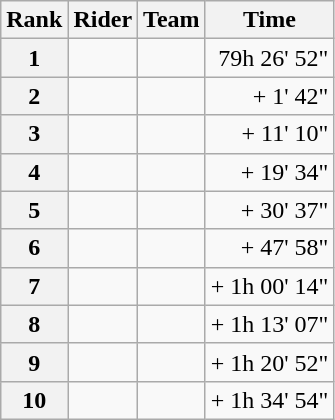<table class="wikitable">
<tr>
<th scope="col">Rank</th>
<th scope="col">Rider</th>
<th scope="col">Team</th>
<th scope="col">Time</th>
</tr>
<tr>
<th scope="row">1</th>
<td> </td>
<td></td>
<td style="text-align:right;">79h 26' 52"</td>
</tr>
<tr>
<th scope="row">2</th>
<td></td>
<td></td>
<td style="text-align:right;">+ 1' 42"</td>
</tr>
<tr>
<th scope="row">3</th>
<td></td>
<td></td>
<td style="text-align:right;">+ 11' 10"</td>
</tr>
<tr>
<th scope="row">4</th>
<td></td>
<td></td>
<td style="text-align:right;">+ 19' 34"</td>
</tr>
<tr>
<th scope="row">5</th>
<td></td>
<td></td>
<td style="text-align:right;">+ 30' 37"</td>
</tr>
<tr>
<th scope="row">6</th>
<td></td>
<td></td>
<td style="text-align:right;">+ 47' 58"</td>
</tr>
<tr>
<th scope="row">7</th>
<td></td>
<td></td>
<td style="text-align:right;">+ 1h 00' 14"</td>
</tr>
<tr>
<th scope="row">8</th>
<td></td>
<td></td>
<td style="text-align:right;">+ 1h 13' 07"</td>
</tr>
<tr>
<th scope="row">9</th>
<td></td>
<td></td>
<td style="text-align:right;">+ 1h 20' 52"</td>
</tr>
<tr>
<th scope="row">10</th>
<td></td>
<td></td>
<td style="text-align:right;">+ 1h 34' 54"</td>
</tr>
</table>
